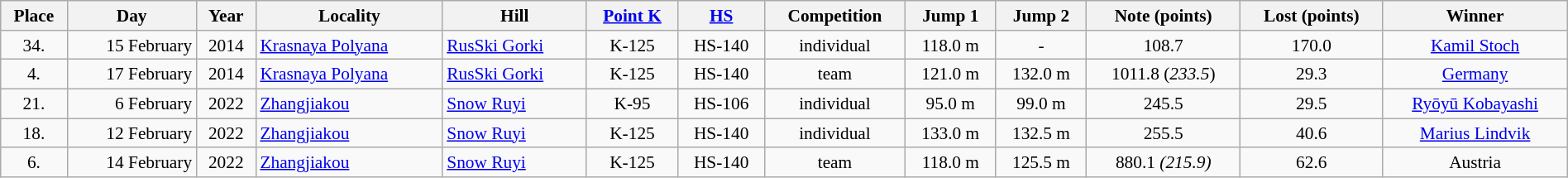<table width=100% class=wikitable style="font-size: 89%; text-align:center">
<tr>
<th>Place</th>
<th>Day</th>
<th>Year</th>
<th>Locality</th>
<th>Hill</th>
<th><a href='#'>Point K</a></th>
<th><a href='#'>HS</a></th>
<th>Competition</th>
<th>Jump 1</th>
<th>Jump 2</th>
<th>Note (points)</th>
<th>Lost (points)</th>
<th>Winner</th>
</tr>
<tr>
<td>34.</td>
<td align=right>15 February</td>
<td>2014</td>
<td align=left><a href='#'>Krasnaya Polyana</a></td>
<td align=left><a href='#'>RusSki Gorki</a></td>
<td>K-125</td>
<td>HS-140</td>
<td>individual</td>
<td>118.0 m</td>
<td>-</td>
<td>108.7</td>
<td>170.0</td>
<td><a href='#'>Kamil Stoch</a></td>
</tr>
<tr>
<td>4.</td>
<td align=right>17 February</td>
<td>2014</td>
<td align=left><a href='#'>Krasnaya Polyana</a></td>
<td align=left><a href='#'>RusSki Gorki</a></td>
<td>K-125</td>
<td>HS-140</td>
<td>team</td>
<td>121.0 m</td>
<td>132.0 m</td>
<td>1011.8 (<em>233.5</em>)</td>
<td>29.3</td>
<td><a href='#'>Germany</a></td>
</tr>
<tr>
<td>21.</td>
<td align=right>6 February</td>
<td>2022</td>
<td align=left><a href='#'>Zhangjiakou</a></td>
<td align=left><a href='#'>Snow Ruyi</a></td>
<td>K-95</td>
<td>HS-106</td>
<td>individual</td>
<td>95.0 m</td>
<td>99.0 m</td>
<td>245.5</td>
<td>29.5</td>
<td><a href='#'>Ryōyū Kobayashi</a></td>
</tr>
<tr>
<td>18.</td>
<td align=right>12 February</td>
<td>2022</td>
<td align=left><a href='#'>Zhangjiakou</a></td>
<td align=left><a href='#'>Snow Ruyi</a></td>
<td>K-125</td>
<td>HS-140</td>
<td>individual</td>
<td>133.0 m</td>
<td>132.5 m</td>
<td>255.5</td>
<td>40.6</td>
<td><a href='#'>Marius Lindvik</a></td>
</tr>
<tr>
<td>6.</td>
<td align=right>14 February</td>
<td>2022</td>
<td align=left><a href='#'>Zhangjiakou</a></td>
<td align=left><a href='#'>Snow Ruyi</a></td>
<td>K-125</td>
<td>HS-140</td>
<td>team</td>
<td>118.0 m</td>
<td>125.5 m</td>
<td>880.1 <em>(215.9)</em></td>
<td>62.6</td>
<td>Austria</td>
</tr>
</table>
